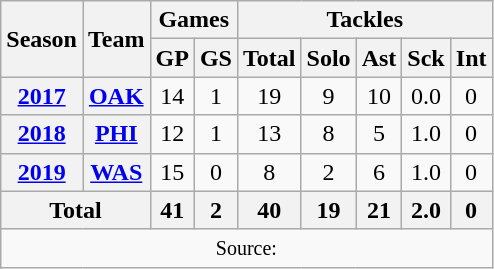<table class=wikitable style="text-align:center;">
<tr>
<th rowspan=2>Season</th>
<th rowspan=2>Team</th>
<th colspan=2>Games</th>
<th colspan=5>Tackles</th>
</tr>
<tr>
<th>GP</th>
<th>GS</th>
<th>Total</th>
<th>Solo</th>
<th>Ast</th>
<th>Sck</th>
<th>Int</th>
</tr>
<tr>
<th><a href='#'>2017</a></th>
<th><a href='#'>OAK</a></th>
<td>14</td>
<td>1</td>
<td>19</td>
<td>9</td>
<td>10</td>
<td>0.0</td>
<td>0</td>
</tr>
<tr>
<th><a href='#'>2018</a></th>
<th><a href='#'>PHI</a></th>
<td>12</td>
<td>1</td>
<td>13</td>
<td>8</td>
<td>5</td>
<td>1.0</td>
<td>0</td>
</tr>
<tr>
<th><a href='#'>2019</a></th>
<th><a href='#'>WAS</a></th>
<td>15</td>
<td>0</td>
<td>8</td>
<td>2</td>
<td>6</td>
<td>1.0</td>
<td>0</td>
</tr>
<tr>
<th colspan=2>Total</th>
<th>41</th>
<th>2</th>
<th>40</th>
<th>19</th>
<th>21</th>
<th>2.0</th>
<th>0</th>
</tr>
<tr>
<td colspan=9><small>Source: </small></td>
</tr>
</table>
